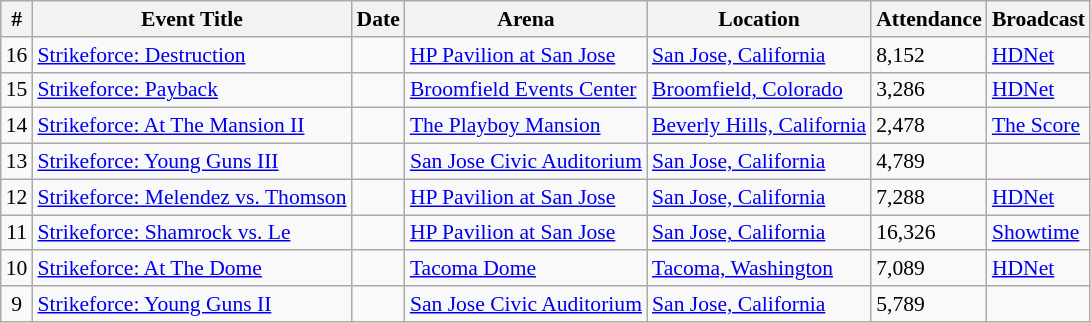<table class="sortable wikitable succession-box" style="font-size:90%;">
<tr>
<th scope="col">#</th>
<th scope="col">Event Title</th>
<th scope="col">Date</th>
<th scope="col">Arena</th>
<th scope="col">Location</th>
<th scope="col">Attendance</th>
<th scope="col">Broadcast</th>
</tr>
<tr>
<td align=center>16</td>
<td><a href='#'>Strikeforce: Destruction</a></td>
<td></td>
<td><a href='#'>HP Pavilion at San Jose</a></td>
<td><a href='#'>San Jose, California</a></td>
<td>8,152</td>
<td><a href='#'>HDNet</a></td>
</tr>
<tr>
<td align=center>15</td>
<td><a href='#'>Strikeforce: Payback</a></td>
<td></td>
<td><a href='#'>Broomfield Events Center</a></td>
<td><a href='#'>Broomfield, Colorado</a></td>
<td>3,286</td>
<td><a href='#'>HDNet</a></td>
</tr>
<tr>
<td align=center>14</td>
<td><a href='#'>Strikeforce: At The Mansion II</a></td>
<td></td>
<td><a href='#'>The Playboy Mansion</a></td>
<td><a href='#'>Beverly Hills, California</a></td>
<td>2,478</td>
<td><a href='#'>The Score</a></td>
</tr>
<tr>
<td align=center>13</td>
<td><a href='#'>Strikeforce: Young Guns III</a></td>
<td></td>
<td><a href='#'>San Jose Civic Auditorium</a></td>
<td><a href='#'>San Jose, California</a></td>
<td>4,789</td>
<td></td>
</tr>
<tr>
<td align=center>12</td>
<td><a href='#'>Strikeforce: Melendez vs. Thomson</a></td>
<td></td>
<td><a href='#'>HP Pavilion at San Jose</a></td>
<td><a href='#'>San Jose, California</a></td>
<td>7,288</td>
<td><a href='#'>HDNet</a></td>
</tr>
<tr>
<td align=center>11</td>
<td><a href='#'>Strikeforce: Shamrock vs. Le</a></td>
<td></td>
<td><a href='#'>HP Pavilion at San Jose</a></td>
<td><a href='#'>San Jose, California</a></td>
<td>16,326</td>
<td><a href='#'>Showtime</a></td>
</tr>
<tr>
<td align=center>10</td>
<td><a href='#'>Strikeforce: At The Dome</a></td>
<td></td>
<td><a href='#'>Tacoma Dome</a></td>
<td><a href='#'>Tacoma, Washington</a></td>
<td>7,089</td>
<td><a href='#'>HDNet</a></td>
</tr>
<tr>
<td align=center>9</td>
<td><a href='#'>Strikeforce: Young Guns II</a></td>
<td></td>
<td><a href='#'>San Jose Civic Auditorium</a></td>
<td><a href='#'>San Jose, California</a></td>
<td>5,789</td>
<td></td>
</tr>
</table>
